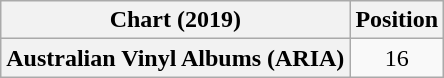<table class="wikitable plainrowheaders" style="text-align:center">
<tr>
<th scope="col">Chart (2019)</th>
<th scope="col">Position</th>
</tr>
<tr>
<th scope="row">Australian Vinyl Albums (ARIA)</th>
<td>16</td>
</tr>
</table>
